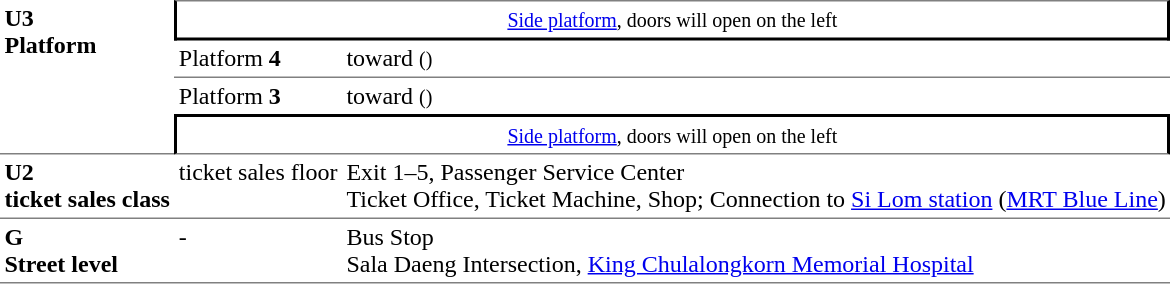<table table border=0 cellspacing=0 cellpadding=3>
<tr>
<td style = "border-bottom:solid 1px gray;" rowspan=4 valign=top><strong>U3<br>Platform<br></strong></td>
<td style = "border-top:solid 1px gray;border-right:solid 2px black;border-left:solid 2px black;border-bottom:solid 2px black;text-align:center;" colspan=2><small><a href='#'>Side platform</a>, doors will open on the left</small></td>
</tr>
<tr>
<td style = "border-bottom:solid 1px gray;">Platform <span><strong>4</strong></span></td>
<td style = "border-bottom:solid 1px gray;"> toward  <small>()</small></td>
</tr>
<tr>
<td>Platform <span><strong>3</strong></span></td>
<td> toward  <small>()</small></td>
</tr>
<tr>
<td style = "border-top:solid 2px black;border-right:solid 2px black;border-left:solid 2px black;border-bottom:solid 1px gray;text-align:center;" colspan=2><small><a href='#'>Side platform</a>, doors will open on the left</small></td>
</tr>
<tr>
<td style = "border-bottom:solid 1px gray;" rowspan=1 valign=top><strong>U2<br>ticket sales class<br></strong></td>
<td style = "border-bottom:solid 1px gray;" valign=top>ticket sales floor</td>
<td style = "border-bottom:solid 1px gray;" valign=top>Exit 1–5, Passenger Service Center<br>Ticket Office, Ticket Machine, Shop; Connection to <a href='#'>Si Lom station</a> (<a href='#'>MRT Blue Line</a>)</td>
</tr>
<tr>
<td style = "border-bottom:solid 1px gray;" rowspan=1 valign=top><strong>G<br>Street level<br></strong></td>
<td style = "border-bottom:solid 1px gray;" valign=top>-</td>
<td style = "border-bottom:solid 1px gray;" valign=top>Bus Stop<br>Sala Daeng Intersection, <a href='#'>King Chulalongkorn Memorial Hospital</a></td>
</tr>
</table>
